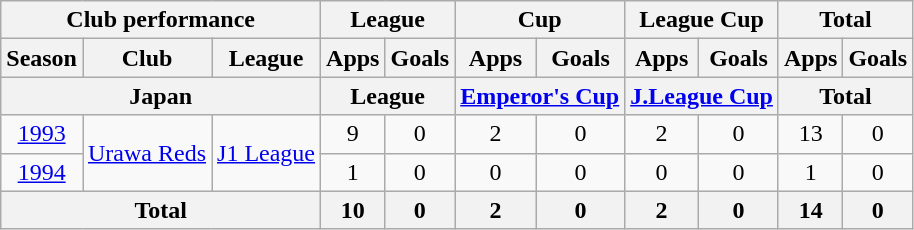<table class="wikitable" style="text-align:center;">
<tr>
<th colspan=3>Club performance</th>
<th colspan=2>League</th>
<th colspan=2>Cup</th>
<th colspan=2>League Cup</th>
<th colspan=2>Total</th>
</tr>
<tr>
<th>Season</th>
<th>Club</th>
<th>League</th>
<th>Apps</th>
<th>Goals</th>
<th>Apps</th>
<th>Goals</th>
<th>Apps</th>
<th>Goals</th>
<th>Apps</th>
<th>Goals</th>
</tr>
<tr>
<th colspan=3>Japan</th>
<th colspan=2>League</th>
<th colspan=2><a href='#'>Emperor's Cup</a></th>
<th colspan=2><a href='#'>J.League Cup</a></th>
<th colspan=2>Total</th>
</tr>
<tr>
<td><a href='#'>1993</a></td>
<td rowspan="2"><a href='#'>Urawa Reds</a></td>
<td rowspan="2"><a href='#'>J1 League</a></td>
<td>9</td>
<td>0</td>
<td>2</td>
<td>0</td>
<td>2</td>
<td>0</td>
<td>13</td>
<td>0</td>
</tr>
<tr>
<td><a href='#'>1994</a></td>
<td>1</td>
<td>0</td>
<td>0</td>
<td>0</td>
<td>0</td>
<td>0</td>
<td>1</td>
<td>0</td>
</tr>
<tr>
<th colspan=3>Total</th>
<th>10</th>
<th>0</th>
<th>2</th>
<th>0</th>
<th>2</th>
<th>0</th>
<th>14</th>
<th>0</th>
</tr>
</table>
